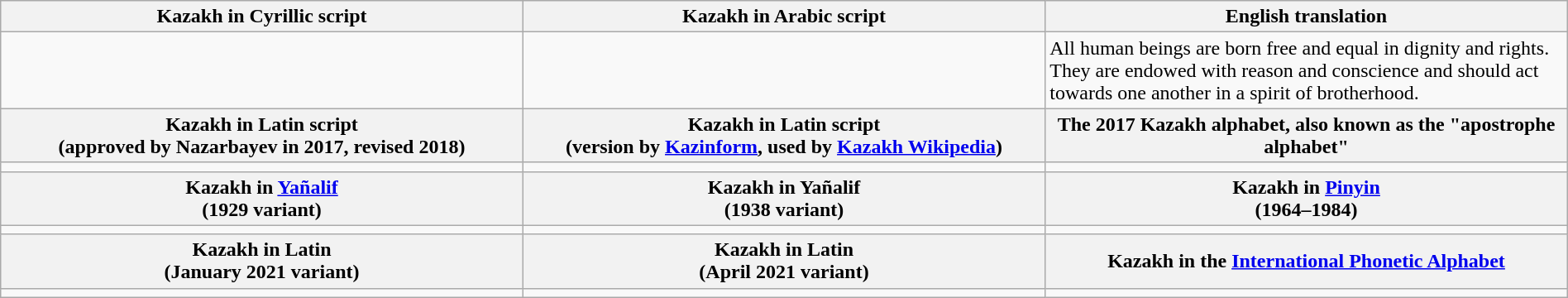<table class="wikitable" style="table-layout:fixed;width:100%">
<tr>
<th>Kazakh in Cyrillic script</th>
<th>Kazakh in Arabic script</th>
<th>English translation</th>
</tr>
<tr>
<td></td>
<td dir="rtl"></td>
<td>All human beings are born free and equal in dignity and rights. They are endowed with reason and conscience and should act towards one another in a spirit of brotherhood.</td>
</tr>
<tr>
<th>Kazakh in Latin script<br>(approved by Nazarbayev in 2017, revised 2018)</th>
<th>Kazakh in Latin script<br>(version by <a href='#'>Kazinform</a>, used by <a href='#'>Kazakh Wikipedia</a>)</th>
<th>The 2017 Kazakh alphabet, also known as the "apostrophe alphabet"</th>
</tr>
<tr>
<td></td>
<td></td>
<td></td>
</tr>
<tr>
<th>Kazakh in <a href='#'>Yañalif</a><br>(1929 variant)</th>
<th>Kazakh in Yañalif<br>(1938 variant)</th>
<th>Kazakh in <a href='#'>Pinyin</a><br>(1964–1984)</th>
</tr>
<tr>
<td></td>
<td></td>
<td></td>
</tr>
<tr>
<th>Kazakh in Latin<br>(January 2021 variant)</th>
<th>Kazakh in Latin<br>(April 2021 variant)</th>
<th>Kazakh in the <a href='#'>International Phonetic Alphabet</a></th>
</tr>
<tr>
<td></td>
<td></td>
<td></td>
</tr>
</table>
